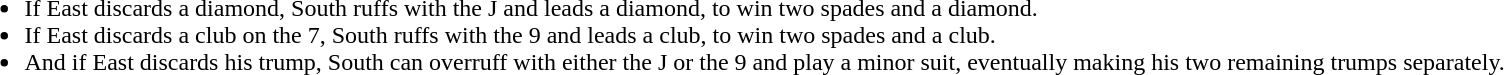<table>
<tr>
<td><br><ul><li>If East discards a diamond, South ruffs with the J and leads a diamond, to win two spades and a diamond.</li><li>If East discards a club on the 7, South ruffs with the 9 and leads a club, to win two spades and a club.</li><li>And if East discards his trump, South can overruff with either the J or the 9 and play a minor suit, eventually making his two remaining trumps separately.</li></ul></td>
</tr>
</table>
